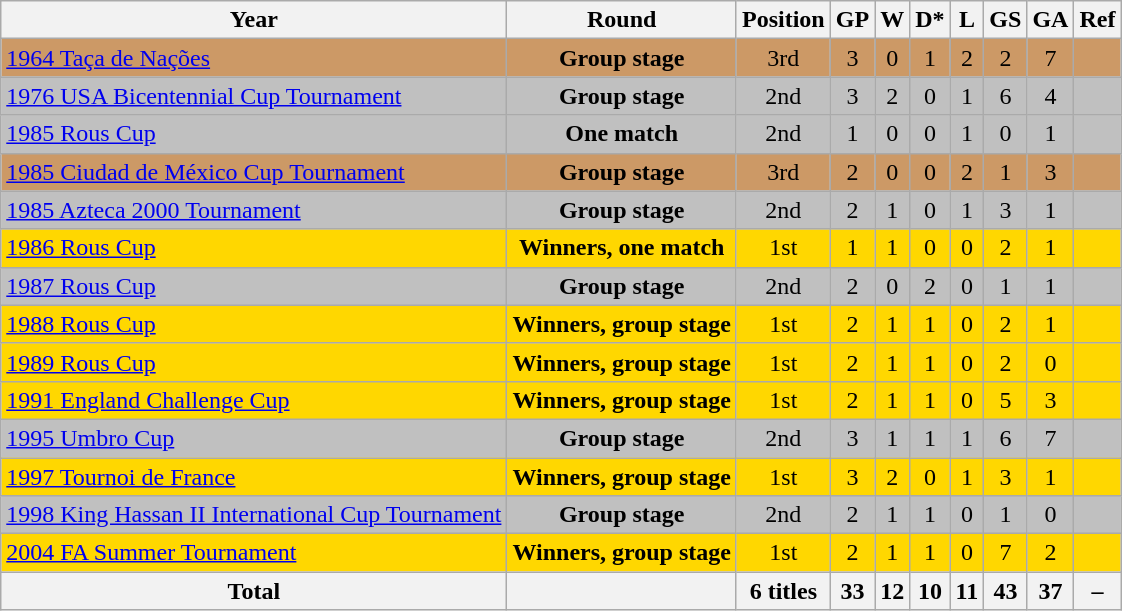<table class="wikitable" style="text-align:center">
<tr>
<th>Year</th>
<th>Round</th>
<th>Position</th>
<th>GP</th>
<th>W</th>
<th>D*</th>
<th>L</th>
<th>GS</th>
<th>GA</th>
<th>Ref</th>
</tr>
<tr style="background:#c96">
<td align="left"> <a href='#'>1964 Taça de Nações</a></td>
<td><strong>Group stage</strong></td>
<td>3rd</td>
<td>3</td>
<td>0</td>
<td>1</td>
<td>2</td>
<td>2</td>
<td>7</td>
<td></td>
</tr>
<tr style="background:silver">
<td align="left"> <a href='#'>1976 USA Bicentennial Cup Tournament</a></td>
<td><strong>Group stage</strong></td>
<td>2nd</td>
<td>3</td>
<td>2</td>
<td>0</td>
<td>1</td>
<td>6</td>
<td>4</td>
<td></td>
</tr>
<tr style="background:silver">
<td align="left"> <a href='#'>1985 Rous Cup</a></td>
<td><strong>One match</strong></td>
<td>2nd</td>
<td>1</td>
<td>0</td>
<td>0</td>
<td>1</td>
<td>0</td>
<td>1</td>
<td></td>
</tr>
<tr style="background:#c96">
<td align="left"> <a href='#'>1985 Ciudad de México Cup Tournament</a></td>
<td><strong>Group stage</strong></td>
<td>3rd</td>
<td>2</td>
<td>0</td>
<td>0</td>
<td>2</td>
<td>1</td>
<td>3</td>
<td></td>
</tr>
<tr style="background:silver">
<td align="left"> <a href='#'>1985 Azteca 2000 Tournament</a></td>
<td><strong>Group stage</strong></td>
<td>2nd</td>
<td>2</td>
<td>1</td>
<td>0</td>
<td>1</td>
<td>3</td>
<td>1</td>
<td></td>
</tr>
<tr style="background:gold">
<td align="left"> <a href='#'>1986 Rous Cup</a></td>
<td><strong>Winners, one match</strong></td>
<td>1st</td>
<td>1</td>
<td>1</td>
<td>0</td>
<td>0</td>
<td>2</td>
<td>1</td>
<td></td>
</tr>
<tr style="background:silver">
<td align="left">  <a href='#'>1987 Rous Cup</a></td>
<td><strong>Group stage</strong></td>
<td>2nd</td>
<td>2</td>
<td>0</td>
<td>2</td>
<td>0</td>
<td>1</td>
<td>1</td>
<td></td>
</tr>
<tr style="background:gold">
<td align="left">  <a href='#'>1988 Rous Cup</a></td>
<td><strong>Winners, group stage</strong></td>
<td>1st</td>
<td>2</td>
<td>1</td>
<td>1</td>
<td>0</td>
<td>2</td>
<td>1</td>
<td></td>
</tr>
<tr style="background:gold">
<td align="left">  <a href='#'>1989 Rous Cup</a></td>
<td><strong>Winners, group stage</strong></td>
<td>1st</td>
<td>2</td>
<td>1</td>
<td>1</td>
<td>0</td>
<td>2</td>
<td>0</td>
<td></td>
</tr>
<tr style="background:gold">
<td align="left"> <a href='#'>1991 England Challenge Cup</a></td>
<td><strong>Winners, group stage</strong></td>
<td>1st</td>
<td>2</td>
<td>1</td>
<td>1</td>
<td>0</td>
<td>5</td>
<td>3</td>
<td></td>
</tr>
<tr style="background:silver">
<td align="left"> <a href='#'>1995 Umbro Cup</a></td>
<td><strong>Group stage</strong></td>
<td>2nd</td>
<td>3</td>
<td>1</td>
<td>1</td>
<td>1</td>
<td>6</td>
<td>7</td>
<td></td>
</tr>
<tr style="background:gold">
<td align="left"> <a href='#'>1997 Tournoi de France</a></td>
<td><strong>Winners, group stage</strong></td>
<td>1st</td>
<td>3</td>
<td>2</td>
<td>0</td>
<td>1</td>
<td>3</td>
<td>1</td>
<td></td>
</tr>
<tr style="background:silver">
<td align="left"> <a href='#'>1998 King Hassan II International Cup Tournament</a></td>
<td><strong>Group stage</strong></td>
<td>2nd</td>
<td>2</td>
<td>1</td>
<td>1</td>
<td>0</td>
<td>1</td>
<td>0</td>
<td></td>
</tr>
<tr style="background:gold">
<td align="left"> <a href='#'>2004 FA Summer Tournament</a></td>
<td><strong>Winners, group stage</strong></td>
<td>1st</td>
<td>2</td>
<td>1</td>
<td>1</td>
<td>0</td>
<td>7</td>
<td>2</td>
<td></td>
</tr>
<tr>
<th>Total</th>
<th></th>
<th>6 titles</th>
<th>33</th>
<th>12</th>
<th>10</th>
<th>11</th>
<th>43</th>
<th>37</th>
<th>–</th>
</tr>
</table>
